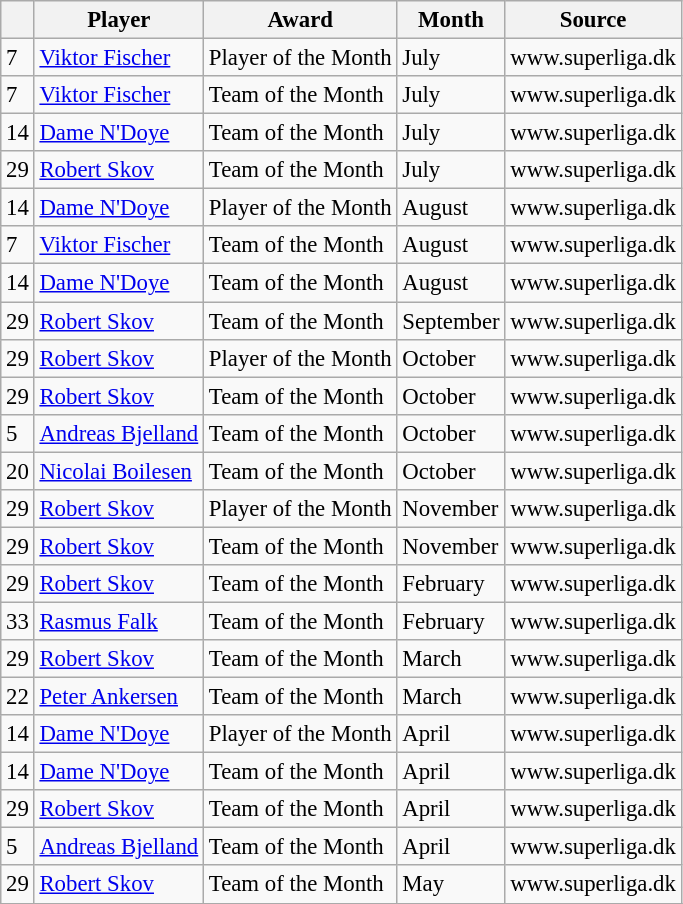<table class="wikitable sortable" style="text-align:left; font-size:95%;">
<tr>
<th></th>
<th>Player</th>
<th>Award</th>
<th>Month</th>
<th>Source</th>
</tr>
<tr>
<td>7</td>
<td><a href='#'>Viktor Fischer</a></td>
<td>Player of the Month</td>
<td>July</td>
<td>www.superliga.dk </td>
</tr>
<tr>
<td>7</td>
<td><a href='#'>Viktor Fischer</a></td>
<td>Team of the Month</td>
<td>July</td>
<td>www.superliga.dk </td>
</tr>
<tr>
<td>14</td>
<td><a href='#'>Dame N'Doye</a></td>
<td>Team of the Month</td>
<td>July</td>
<td>www.superliga.dk</td>
</tr>
<tr>
<td>29</td>
<td><a href='#'>Robert Skov</a></td>
<td>Team of the Month</td>
<td>July</td>
<td>www.superliga.dk</td>
</tr>
<tr>
<td>14</td>
<td><a href='#'>Dame N'Doye</a></td>
<td>Player of the Month</td>
<td>August</td>
<td>www.superliga.dk </td>
</tr>
<tr>
<td>7</td>
<td><a href='#'>Viktor Fischer</a></td>
<td>Team of the Month</td>
<td>August</td>
<td>www.superliga.dk </td>
</tr>
<tr>
<td>14</td>
<td><a href='#'>Dame N'Doye</a></td>
<td>Team of the Month</td>
<td>August</td>
<td>www.superliga.dk</td>
</tr>
<tr>
<td>29</td>
<td><a href='#'>Robert Skov</a></td>
<td>Team of the Month</td>
<td>September</td>
<td>www.superliga.dk</td>
</tr>
<tr>
<td>29</td>
<td><a href='#'>Robert Skov</a></td>
<td>Player of the Month</td>
<td>October</td>
<td>www.superliga.dk</td>
</tr>
<tr>
<td>29</td>
<td><a href='#'>Robert Skov</a></td>
<td>Team of the Month</td>
<td>October</td>
<td>www.superliga.dk</td>
</tr>
<tr>
<td>5</td>
<td><a href='#'>Andreas Bjelland</a></td>
<td>Team of the Month</td>
<td>October</td>
<td>www.superliga.dk</td>
</tr>
<tr>
<td>20</td>
<td><a href='#'>Nicolai Boilesen</a></td>
<td>Team of the Month</td>
<td>October</td>
<td>www.superliga.dk</td>
</tr>
<tr>
<td>29</td>
<td><a href='#'>Robert Skov</a></td>
<td>Player of the Month</td>
<td>November</td>
<td>www.superliga.dk</td>
</tr>
<tr>
<td>29</td>
<td><a href='#'>Robert Skov</a></td>
<td>Team of the Month</td>
<td>November</td>
<td>www.superliga.dk</td>
</tr>
<tr>
<td>29</td>
<td><a href='#'>Robert Skov</a></td>
<td>Team of the Month</td>
<td>February</td>
<td>www.superliga.dk</td>
</tr>
<tr>
<td>33</td>
<td><a href='#'>Rasmus Falk</a></td>
<td>Team of the Month</td>
<td>February</td>
<td>www.superliga.dk</td>
</tr>
<tr>
<td>29</td>
<td><a href='#'>Robert Skov</a></td>
<td>Team of the Month</td>
<td>March</td>
<td>www.superliga.dk</td>
</tr>
<tr>
<td>22</td>
<td><a href='#'>Peter Ankersen</a></td>
<td>Team of the Month</td>
<td>March</td>
<td>www.superliga.dk</td>
</tr>
<tr>
<td>14</td>
<td><a href='#'>Dame N'Doye</a></td>
<td>Player of the Month</td>
<td>April</td>
<td>www.superliga.dk</td>
</tr>
<tr>
<td>14</td>
<td><a href='#'>Dame N'Doye</a></td>
<td>Team of the Month</td>
<td>April</td>
<td>www.superliga.dk</td>
</tr>
<tr>
<td>29</td>
<td><a href='#'>Robert Skov</a></td>
<td>Team of the Month</td>
<td>April</td>
<td>www.superliga.dk</td>
</tr>
<tr>
<td>5</td>
<td><a href='#'>Andreas Bjelland</a></td>
<td>Team of the Month</td>
<td>April</td>
<td>www.superliga.dk</td>
</tr>
<tr>
<td>29</td>
<td><a href='#'>Robert Skov</a></td>
<td>Team of the Month</td>
<td>May</td>
<td>www.superliga.dk</td>
</tr>
<tr>
</tr>
</table>
